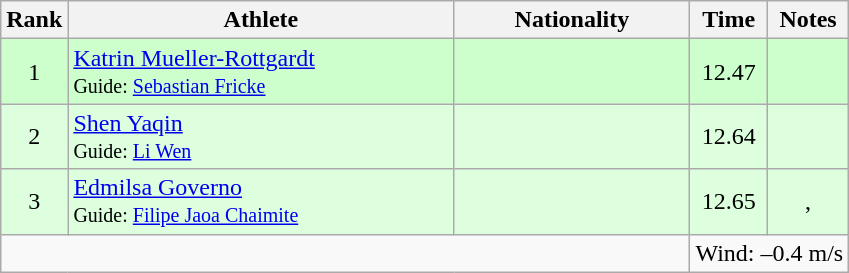<table class="wikitable sortable" style="text-align:center">
<tr>
<th>Rank</th>
<th width=250>Athlete</th>
<th width=150>Nationality</th>
<th>Time</th>
<th>Notes</th>
</tr>
<tr bgcolor=ccffcc>
<td>1</td>
<td align=left><a href='#'>Katrin Mueller-Rottgardt</a><br><small>Guide: <a href='#'>Sebastian Fricke</a></small></td>
<td align=left></td>
<td>12.47</td>
<td></td>
</tr>
<tr bgcolor=ddffdd>
<td>2</td>
<td align=left><a href='#'>Shen Yaqin</a><br><small>Guide: <a href='#'>Li Wen</a></small></td>
<td align=left></td>
<td>12.64</td>
<td></td>
</tr>
<tr bgcolor=ddffdd>
<td>3</td>
<td align=left><a href='#'>Edmilsa Governo</a><br><small>Guide: <a href='#'>Filipe Jaoa Chaimite</a></small></td>
<td align=left></td>
<td>12.65</td>
<td>, </td>
</tr>
<tr>
<td colspan=3></td>
<td colspan="2" style="text-align:left;">Wind: –0.4 m/s</td>
</tr>
</table>
